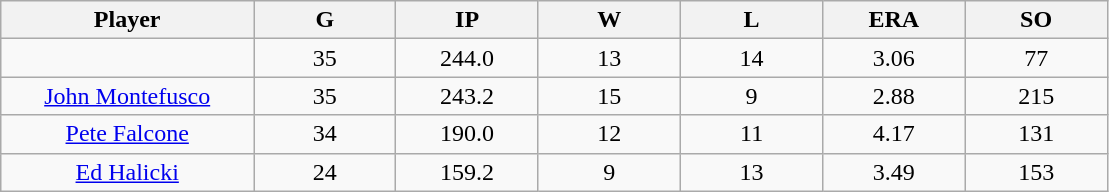<table class="wikitable sortable">
<tr>
<th bgcolor="#DDDDFF" width="16%">Player</th>
<th bgcolor="#DDDDFF" width="9%">G</th>
<th bgcolor="#DDDDFF" width="9%">IP</th>
<th bgcolor="#DDDDFF" width="9%">W</th>
<th bgcolor="#DDDDFF" width="9%">L</th>
<th bgcolor="#DDDDFF" width="9%">ERA</th>
<th bgcolor="#DDDDFF" width="9%">SO</th>
</tr>
<tr align="center">
<td></td>
<td>35</td>
<td>244.0</td>
<td>13</td>
<td>14</td>
<td>3.06</td>
<td>77</td>
</tr>
<tr align="center">
<td><a href='#'>John Montefusco</a></td>
<td>35</td>
<td>243.2</td>
<td>15</td>
<td>9</td>
<td>2.88</td>
<td>215</td>
</tr>
<tr align=center>
<td><a href='#'>Pete Falcone</a></td>
<td>34</td>
<td>190.0</td>
<td>12</td>
<td>11</td>
<td>4.17</td>
<td>131</td>
</tr>
<tr align=center>
<td><a href='#'>Ed Halicki</a></td>
<td>24</td>
<td>159.2</td>
<td>9</td>
<td>13</td>
<td>3.49</td>
<td>153</td>
</tr>
</table>
